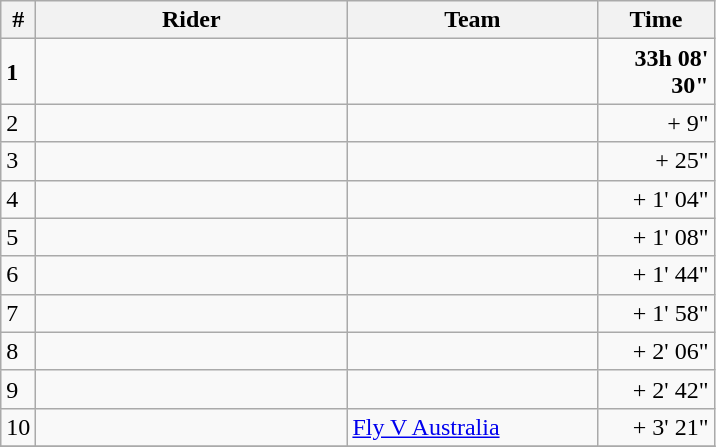<table class="wikitable">
<tr>
<th>#</th>
<th width="200">Rider</th>
<th width="160">Team</th>
<th width="70">Time</th>
</tr>
<tr>
<td><strong>1</strong></td>
<td><strong> </strong></td>
<td><strong></strong></td>
<td align="right"><strong>33h 08' 30"</strong></td>
</tr>
<tr>
<td>2</td>
<td></td>
<td></td>
<td align="right">+ 9"</td>
</tr>
<tr>
<td>3</td>
<td></td>
<td></td>
<td align="right">+ 25"</td>
</tr>
<tr>
<td>4</td>
<td></td>
<td></td>
<td align="right">+ 1' 04"</td>
</tr>
<tr>
<td>5</td>
<td></td>
<td></td>
<td align="right">+ 1' 08"</td>
</tr>
<tr>
<td>6</td>
<td></td>
<td></td>
<td align="right">+ 1' 44"</td>
</tr>
<tr>
<td>7</td>
<td></td>
<td></td>
<td align="right">+ 1' 58"</td>
</tr>
<tr>
<td>8</td>
<td> </td>
<td></td>
<td align="right">+ 2' 06"</td>
</tr>
<tr>
<td>9</td>
<td></td>
<td></td>
<td align="right">+ 2' 42"</td>
</tr>
<tr>
<td>10</td>
<td></td>
<td><a href='#'>Fly V Australia</a></td>
<td align="right">+ 3' 21"</td>
</tr>
<tr>
</tr>
</table>
